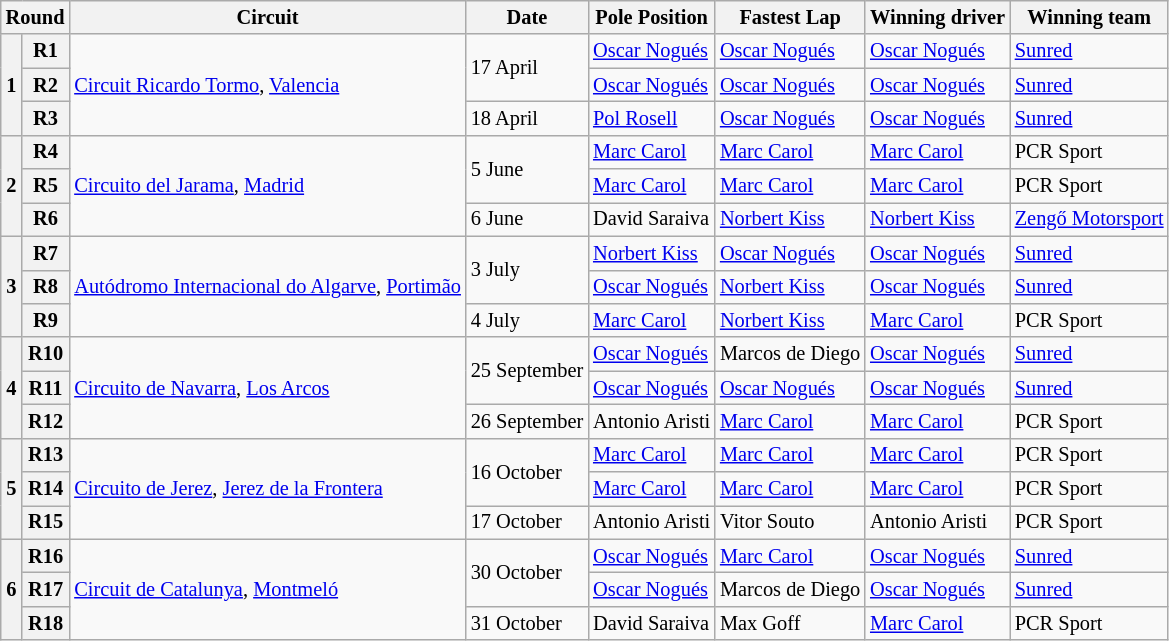<table class="wikitable" style="font-size: 85%">
<tr>
<th colspan=2>Round</th>
<th>Circuit</th>
<th>Date</th>
<th>Pole Position</th>
<th>Fastest Lap</th>
<th>Winning driver</th>
<th>Winning team</th>
</tr>
<tr>
<th rowspan=3>1</th>
<th>R1</th>
<td rowspan=3> <a href='#'>Circuit Ricardo Tormo</a>, <a href='#'>Valencia</a></td>
<td rowspan=2>17 April</td>
<td> <a href='#'>Oscar Nogués</a></td>
<td> <a href='#'>Oscar Nogués</a></td>
<td> <a href='#'>Oscar Nogués</a></td>
<td> <a href='#'>Sunred</a></td>
</tr>
<tr>
<th>R2</th>
<td> <a href='#'>Oscar Nogués</a></td>
<td> <a href='#'>Oscar Nogués</a></td>
<td> <a href='#'>Oscar Nogués</a></td>
<td> <a href='#'>Sunred</a></td>
</tr>
<tr>
<th>R3</th>
<td>18 April</td>
<td> <a href='#'>Pol Rosell</a></td>
<td> <a href='#'>Oscar Nogués</a></td>
<td> <a href='#'>Oscar Nogués</a></td>
<td> <a href='#'>Sunred</a></td>
</tr>
<tr>
<th rowspan=3>2</th>
<th>R4</th>
<td rowspan=3> <a href='#'>Circuito del Jarama</a>, <a href='#'>Madrid</a></td>
<td rowspan=2>5 June</td>
<td> <a href='#'>Marc Carol</a></td>
<td> <a href='#'>Marc Carol</a></td>
<td> <a href='#'>Marc Carol</a></td>
<td> PCR Sport</td>
</tr>
<tr>
<th>R5</th>
<td> <a href='#'>Marc Carol</a></td>
<td> <a href='#'>Marc Carol</a></td>
<td> <a href='#'>Marc Carol</a></td>
<td> PCR Sport</td>
</tr>
<tr>
<th>R6</th>
<td>6 June</td>
<td> David Saraiva</td>
<td> <a href='#'>Norbert Kiss</a></td>
<td> <a href='#'>Norbert Kiss</a></td>
<td> <a href='#'>Zengő Motorsport</a></td>
</tr>
<tr>
<th rowspan=3>3</th>
<th>R7</th>
<td rowspan=3> <a href='#'>Autódromo Internacional do Algarve</a>, <a href='#'>Portimão</a></td>
<td rowspan=2>3 July</td>
<td> <a href='#'>Norbert Kiss</a></td>
<td> <a href='#'>Oscar Nogués</a></td>
<td> <a href='#'>Oscar Nogués</a></td>
<td> <a href='#'>Sunred</a></td>
</tr>
<tr>
<th>R8</th>
<td> <a href='#'>Oscar Nogués</a></td>
<td> <a href='#'>Norbert Kiss</a></td>
<td> <a href='#'>Oscar Nogués</a></td>
<td> <a href='#'>Sunred</a></td>
</tr>
<tr>
<th>R9</th>
<td>4 July</td>
<td> <a href='#'>Marc Carol</a></td>
<td> <a href='#'>Norbert Kiss</a></td>
<td> <a href='#'>Marc Carol</a></td>
<td> PCR Sport</td>
</tr>
<tr>
<th rowspan=3>4</th>
<th>R10</th>
<td rowspan=3> <a href='#'>Circuito de Navarra</a>, <a href='#'>Los Arcos</a></td>
<td rowspan=2>25 September</td>
<td> <a href='#'>Oscar Nogués</a></td>
<td> Marcos de Diego</td>
<td> <a href='#'>Oscar Nogués</a></td>
<td> <a href='#'>Sunred</a></td>
</tr>
<tr>
<th>R11</th>
<td> <a href='#'>Oscar Nogués</a></td>
<td> <a href='#'>Oscar Nogués</a></td>
<td> <a href='#'>Oscar Nogués</a></td>
<td> <a href='#'>Sunred</a></td>
</tr>
<tr>
<th>R12</th>
<td>26 September</td>
<td> Antonio Aristi</td>
<td> <a href='#'>Marc Carol</a></td>
<td> <a href='#'>Marc Carol</a></td>
<td> PCR Sport</td>
</tr>
<tr>
<th rowspan=3>5</th>
<th>R13</th>
<td rowspan=3> <a href='#'>Circuito de Jerez</a>, <a href='#'>Jerez de la Frontera</a></td>
<td rowspan=2>16 October</td>
<td> <a href='#'>Marc Carol</a></td>
<td> <a href='#'>Marc Carol</a></td>
<td> <a href='#'>Marc Carol</a></td>
<td> PCR Sport</td>
</tr>
<tr>
<th>R14</th>
<td> <a href='#'>Marc Carol</a></td>
<td> <a href='#'>Marc Carol</a></td>
<td> <a href='#'>Marc Carol</a></td>
<td> PCR Sport</td>
</tr>
<tr>
<th>R15</th>
<td>17 October</td>
<td> Antonio Aristi</td>
<td> Vitor Souto</td>
<td> Antonio Aristi</td>
<td> PCR Sport</td>
</tr>
<tr>
<th rowspan=3>6</th>
<th>R16</th>
<td rowspan=3> <a href='#'>Circuit de Catalunya</a>, <a href='#'>Montmeló</a></td>
<td rowspan=2>30 October</td>
<td> <a href='#'>Oscar Nogués</a></td>
<td> <a href='#'>Marc Carol</a></td>
<td> <a href='#'>Oscar Nogués</a></td>
<td> <a href='#'>Sunred</a></td>
</tr>
<tr>
<th>R17</th>
<td> <a href='#'>Oscar Nogués</a></td>
<td> Marcos de Diego</td>
<td> <a href='#'>Oscar Nogués</a></td>
<td> <a href='#'>Sunred</a></td>
</tr>
<tr>
<th>R18</th>
<td>31 October</td>
<td> David Saraiva</td>
<td> Max Goff</td>
<td> <a href='#'>Marc Carol</a></td>
<td> PCR Sport</td>
</tr>
</table>
